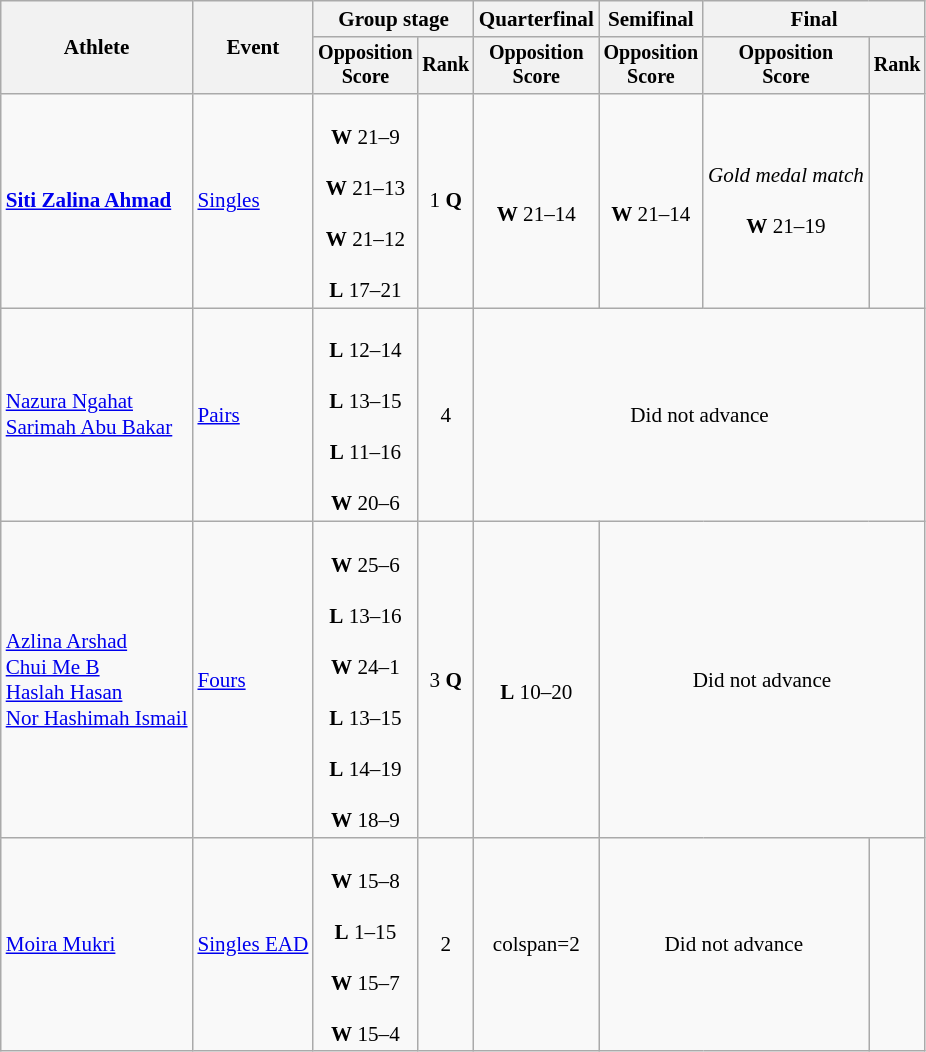<table class="wikitable" style="font-size:88%">
<tr>
<th rowspan=2>Athlete</th>
<th rowspan=2>Event</th>
<th colspan=2>Group stage</th>
<th>Quarterfinal</th>
<th>Semifinal</th>
<th colspan=2>Final</th>
</tr>
<tr style="font-size:95%">
<th>Opposition<br>Score</th>
<th>Rank</th>
<th>Opposition<br>Score</th>
<th>Opposition<br>Score</th>
<th>Opposition<br>Score</th>
<th>Rank</th>
</tr>
<tr align=center>
<td align=left><strong><a href='#'>Siti Zalina Ahmad</a></strong></td>
<td align=left><a href='#'>Singles</a></td>
<td><br><strong>W</strong> 21–9<br><br><strong>W</strong> 21–13<br><br><strong>W</strong> 21–12<br><br><strong>L</strong> 17–21</td>
<td>1 <strong>Q</strong></td>
<td><br><strong>W</strong> 21–14</td>
<td><br><strong>W</strong> 21–14</td>
<td><em>Gold medal match</em><br><br><strong>W</strong> 21–19</td>
<td></td>
</tr>
<tr align=center>
<td align=left><a href='#'>Nazura Ngahat</a><br><a href='#'>Sarimah Abu Bakar</a></td>
<td align=left><a href='#'>Pairs</a></td>
<td><br><strong>L</strong> 12–14<br><br><strong>L</strong> 13–15<br><br><strong>L</strong> 11–16<br><br><strong>W</strong> 20–6</td>
<td>4</td>
<td colspan=4>Did not advance</td>
</tr>
<tr align=center>
<td align=left><a href='#'>Azlina Arshad</a><br><a href='#'>Chui Me B</a><br><a href='#'>Haslah Hasan</a><br><a href='#'>Nor Hashimah Ismail</a></td>
<td align=left><a href='#'>Fours</a></td>
<td><br><strong>W</strong> 25–6<br><br><strong>L</strong> 13–16<br><br><strong>W</strong> 24–1<br><br><strong>L</strong> 13–15<br><br><strong>L</strong> 14–19<br><br><strong>W</strong> 18–9</td>
<td>3 <strong>Q</strong></td>
<td><br><strong>L</strong> 10–20</td>
<td colspan=3>Did not advance</td>
</tr>
<tr align=center>
<td align=left><a href='#'>Moira Mukri</a></td>
<td align=left><a href='#'>Singles EAD</a></td>
<td><br><strong>W</strong> 15–8<br><br><strong>L</strong> 1–15<br><br><strong>W</strong> 15–7<br><br><strong>W</strong> 15–4</td>
<td>2</td>
<td>colspan=2 </td>
<td colspan=2>Did not advance</td>
</tr>
</table>
